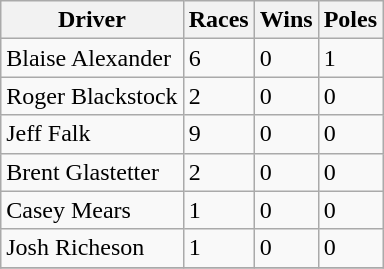<table class="wikitable sortable">
<tr>
<th>Driver</th>
<th>Races</th>
<th>Wins</th>
<th>Poles</th>
</tr>
<tr>
<td>Blaise Alexander</td>
<td>6</td>
<td>0</td>
<td>1</td>
</tr>
<tr>
<td>Roger Blackstock</td>
<td>2</td>
<td>0</td>
<td>0</td>
</tr>
<tr>
<td>Jeff Falk</td>
<td>9</td>
<td>0</td>
<td>0</td>
</tr>
<tr>
<td>Brent Glastetter</td>
<td>2</td>
<td>0</td>
<td>0</td>
</tr>
<tr>
<td>Casey Mears</td>
<td>1</td>
<td>0</td>
<td>0</td>
</tr>
<tr>
<td>Josh Richeson</td>
<td>1</td>
<td>0</td>
<td>0</td>
</tr>
<tr>
</tr>
</table>
